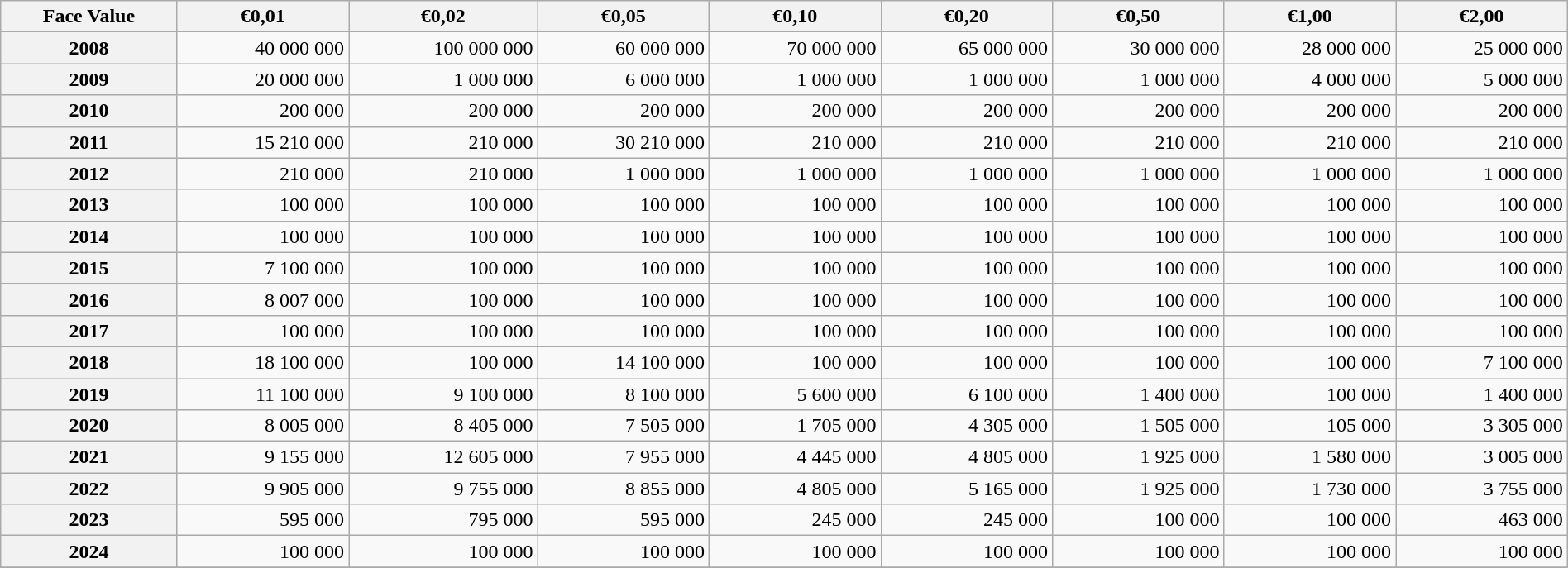<table class="wikitable" style="width:100%;text-align:right">
<tr>
<th>Face Value</th>
<th>€0,01</th>
<th>€0,02</th>
<th>€0,05</th>
<th>€0,10</th>
<th>€0,20</th>
<th>€0,50</th>
<th>€1,00</th>
<th>€2,00</th>
</tr>
<tr>
<th>2008</th>
<td>40 000 000</td>
<td>100 000 000</td>
<td>60 000 000</td>
<td>70 000 000</td>
<td>65 000 000</td>
<td>30 000 000</td>
<td>28 000 000</td>
<td>25 000 000</td>
</tr>
<tr>
<th>2009</th>
<td>20 000 000</td>
<td>1 000 000</td>
<td>6 000 000</td>
<td>1 000 000</td>
<td>1 000 000</td>
<td>1 000 000</td>
<td>4 000 000</td>
<td>5 000 000</td>
</tr>
<tr>
<th>2010</th>
<td>200 000</td>
<td>200 000</td>
<td>200 000</td>
<td>200 000</td>
<td>200 000</td>
<td>200 000</td>
<td>200 000</td>
<td>200 000</td>
</tr>
<tr>
<th>2011</th>
<td>15 210 000</td>
<td>210 000</td>
<td>30 210 000</td>
<td>210 000</td>
<td>210 000</td>
<td>210 000</td>
<td>210 000</td>
<td>210 000</td>
</tr>
<tr>
<th>2012</th>
<td>210 000</td>
<td>210 000</td>
<td>1 000 000</td>
<td>1 000 000</td>
<td>1 000 000</td>
<td>1 000 000</td>
<td>1 000 000</td>
<td>1 000 000</td>
</tr>
<tr>
<th>2013</th>
<td>100 000</td>
<td>100 000</td>
<td>100 000</td>
<td>100 000</td>
<td>100 000</td>
<td>100 000</td>
<td>100 000</td>
<td>100 000</td>
</tr>
<tr>
<th>2014</th>
<td>100 000</td>
<td>100 000</td>
<td>100 000</td>
<td>100 000</td>
<td>100 000</td>
<td>100 000</td>
<td>100 000</td>
<td>100 000</td>
</tr>
<tr>
<th>2015</th>
<td>7 100 000</td>
<td>100 000</td>
<td>100 000</td>
<td>100 000</td>
<td>100 000</td>
<td>100 000</td>
<td>100 000</td>
<td>100 000</td>
</tr>
<tr>
<th>2016</th>
<td>8 007 000</td>
<td>100 000</td>
<td>100 000</td>
<td>100 000</td>
<td>100 000</td>
<td>100 000</td>
<td>100 000</td>
<td>100 000</td>
</tr>
<tr>
<th>2017</th>
<td>100 000</td>
<td>100 000</td>
<td>100 000</td>
<td>100 000</td>
<td>100 000</td>
<td>100 000</td>
<td>100 000</td>
<td>100 000</td>
</tr>
<tr>
<th>2018</th>
<td>18 100 000</td>
<td>100 000</td>
<td>14 100 000</td>
<td>100 000</td>
<td>100 000</td>
<td>100 000</td>
<td>100 000</td>
<td>7 100 000</td>
</tr>
<tr>
<th>2019</th>
<td>11 100 000</td>
<td>9 100 000</td>
<td>8 100 000</td>
<td>5 600 000</td>
<td>6 100 000</td>
<td>1 400 000</td>
<td>100 000</td>
<td>1 400 000</td>
</tr>
<tr>
<th>2020</th>
<td>8 005 000</td>
<td>8 405 000</td>
<td>7 505 000</td>
<td>1 705 000</td>
<td>4 305 000</td>
<td>1 505 000</td>
<td>105 000</td>
<td>3 305 000</td>
</tr>
<tr>
<th>2021</th>
<td>9 155 000</td>
<td>12 605 000</td>
<td>7 955 000</td>
<td>4 445 000</td>
<td>4 805 000</td>
<td>1 925 000</td>
<td>1 580 000</td>
<td>3 005 000</td>
</tr>
<tr>
<th>2022</th>
<td>9 905 000</td>
<td>9 755 000</td>
<td>8 855 000</td>
<td>4 805 000</td>
<td>5 165 000</td>
<td>1 925 000</td>
<td>1 730 000</td>
<td>3 755 000</td>
</tr>
<tr>
<th>2023</th>
<td>595 000</td>
<td>795 000</td>
<td>595 000</td>
<td>245 000</td>
<td>245 000</td>
<td>100 000</td>
<td>100 000</td>
<td>463 000</td>
</tr>
<tr>
<th>2024</th>
<td>100 000</td>
<td>100 000</td>
<td>100 000</td>
<td>100 000</td>
<td>100 000</td>
<td>100 000</td>
<td>100 000</td>
<td>100 000</td>
</tr>
<tr>
</tr>
</table>
